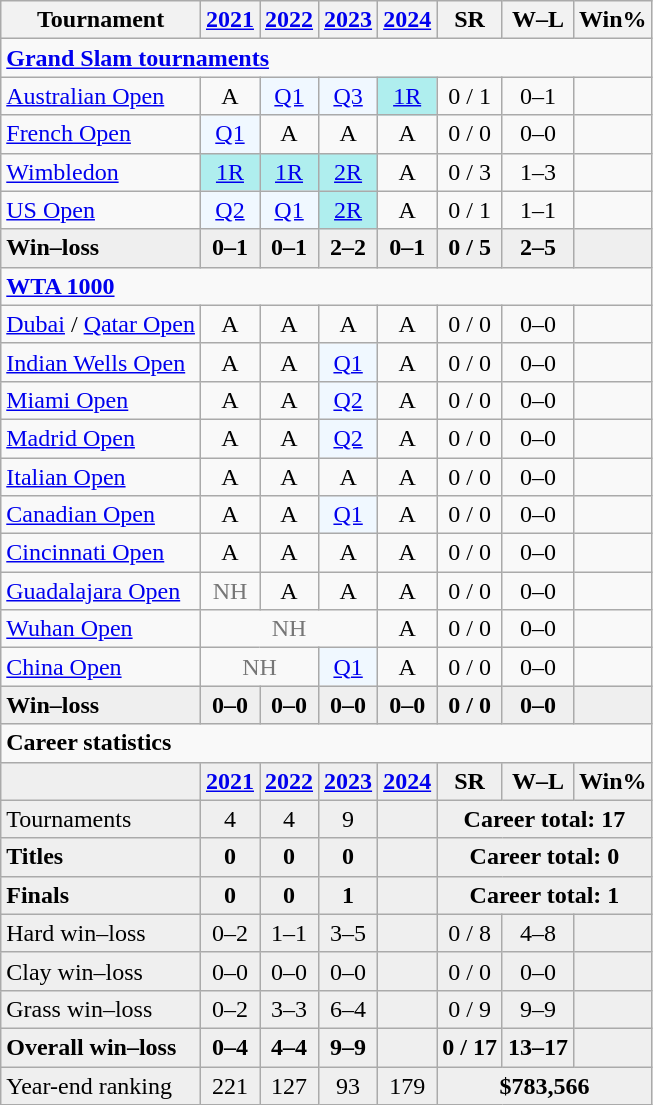<table class=wikitable style=text-align:center>
<tr>
<th>Tournament</th>
<th><a href='#'>2021</a></th>
<th><a href='#'>2022</a></th>
<th><a href='#'>2023</a></th>
<th><a href='#'>2024</a></th>
<th>SR</th>
<th>W–L</th>
<th>Win%</th>
</tr>
<tr>
<td colspan=8 style=text-align:left><strong><a href='#'>Grand Slam tournaments</a></strong></td>
</tr>
<tr>
<td style=text-align:left><a href='#'>Australian Open</a></td>
<td>A</td>
<td style=background:#f0f8ff><a href='#'>Q1</a></td>
<td style=background:#f0f8ff><a href='#'>Q3</a></td>
<td style=background:#afeeee><a href='#'>1R</a></td>
<td>0 / 1</td>
<td>0–1</td>
<td></td>
</tr>
<tr>
<td style=text-align:left><a href='#'>French Open</a></td>
<td style=background:#f0f8ff><a href='#'>Q1</a></td>
<td>A</td>
<td>A</td>
<td>A</td>
<td>0 / 0</td>
<td>0–0</td>
<td></td>
</tr>
<tr>
<td style=text-align:left><a href='#'>Wimbledon</a></td>
<td style=background:#afeeee><a href='#'>1R</a></td>
<td style=background:#afeeee><a href='#'>1R</a></td>
<td style=background:#afeeee><a href='#'>2R</a></td>
<td>A</td>
<td>0 / 3</td>
<td>1–3</td>
<td></td>
</tr>
<tr>
<td style=text-align:left><a href='#'>US Open</a></td>
<td style=background:#f0f8ff><a href='#'>Q2</a></td>
<td style=background:#f0f8ff><a href='#'>Q1</a></td>
<td style=background:#afeeee><a href='#'>2R</a></td>
<td>A</td>
<td>0 / 1</td>
<td>1–1</td>
<td></td>
</tr>
<tr style=background:#efefef;font-weight:bold>
<td style=text-align:left>Win–loss</td>
<td>0–1</td>
<td>0–1</td>
<td>2–2</td>
<td>0–1</td>
<td>0 / 5</td>
<td>2–5</td>
<td></td>
</tr>
<tr>
<td colspan=8 style=text-align:left><strong><a href='#'>WTA 1000</a></strong></td>
</tr>
<tr>
<td style=text-align:left><a href='#'>Dubai</a> / <a href='#'>Qatar Open</a></td>
<td>A</td>
<td>A</td>
<td>A</td>
<td>A</td>
<td>0 / 0</td>
<td>0–0</td>
<td></td>
</tr>
<tr>
<td style=text-align:left><a href='#'>Indian Wells Open</a></td>
<td>A</td>
<td>A</td>
<td style=background:#f0f8ff><a href='#'>Q1</a></td>
<td>A</td>
<td>0 / 0</td>
<td>0–0</td>
<td></td>
</tr>
<tr>
<td style=text-align:left><a href='#'>Miami Open</a></td>
<td>A</td>
<td>A</td>
<td style=background:#f0f8ff><a href='#'>Q2</a></td>
<td>A</td>
<td>0 / 0</td>
<td>0–0</td>
<td></td>
</tr>
<tr>
<td style=text-align:left><a href='#'>Madrid Open</a></td>
<td>A</td>
<td>A</td>
<td style=background:#f0f8ff><a href='#'>Q2</a></td>
<td>A</td>
<td>0 / 0</td>
<td>0–0</td>
<td></td>
</tr>
<tr>
<td style=text-align:left><a href='#'>Italian Open</a></td>
<td>A</td>
<td>A</td>
<td>A</td>
<td>A</td>
<td>0 / 0</td>
<td>0–0</td>
<td></td>
</tr>
<tr>
<td style=text-align:left><a href='#'>Canadian Open</a></td>
<td>A</td>
<td>A</td>
<td style=background:#f0f8ff><a href='#'>Q1</a></td>
<td>A</td>
<td>0 / 0</td>
<td>0–0</td>
<td></td>
</tr>
<tr>
<td style=text-align:left><a href='#'>Cincinnati Open</a></td>
<td>A</td>
<td>A</td>
<td>A</td>
<td>A</td>
<td>0 / 0</td>
<td>0–0</td>
<td></td>
</tr>
<tr>
<td style=text-align:left><a href='#'>Guadalajara Open</a></td>
<td style=color:#767676>NH</td>
<td>A</td>
<td>A</td>
<td>A</td>
<td>0 / 0</td>
<td>0–0</td>
<td></td>
</tr>
<tr>
<td style=text-align:left><a href='#'>Wuhan Open</a></td>
<td colspan=3 style=color:#767676>NH</td>
<td>A</td>
<td>0 / 0</td>
<td>0–0</td>
<td></td>
</tr>
<tr>
<td style=text-align:left><a href='#'>China Open</a></td>
<td colspan=2 style=color:#767676>NH</td>
<td style=background:#f0f8ff><a href='#'>Q1</a></td>
<td>A</td>
<td>0 / 0</td>
<td>0–0</td>
<td></td>
</tr>
<tr style=font-weight:bold;background:#efefef>
<td style=text-align:left>Win–loss</td>
<td>0–0</td>
<td>0–0</td>
<td>0–0</td>
<td>0–0</td>
<td>0 / 0</td>
<td>0–0</td>
<td></td>
</tr>
<tr>
<td colspan=8 style=text-align:left><strong>Career statistics</strong></td>
</tr>
<tr style=font-weight:bold;background:#efefef>
<td></td>
<td><a href='#'>2021</a></td>
<td><a href='#'>2022</a></td>
<td><a href='#'>2023</a></td>
<td><a href='#'>2024</a></td>
<td>SR</td>
<td>W–L</td>
<td>Win%</td>
</tr>
<tr style=background:#efefef>
<td style=text-align:left>Tournaments</td>
<td>4</td>
<td>4</td>
<td>9</td>
<td></td>
<td colspan=3><strong>Career total: 17</strong></td>
</tr>
<tr style=font-weight:bold;background:#efefef>
<td style=text-align:left>Titles</td>
<td>0</td>
<td>0</td>
<td>0</td>
<td></td>
<td colspan=3>Career total: 0</td>
</tr>
<tr style=font-weight:bold;background:#efefef>
<td style=text-align:left>Finals</td>
<td>0</td>
<td>0</td>
<td>1</td>
<td></td>
<td colspan=3>Career total: 1</td>
</tr>
<tr style=background:#efefef>
<td style=text-align:left>Hard win–loss</td>
<td>0–2</td>
<td>1–1</td>
<td>3–5</td>
<td></td>
<td>0 / 8</td>
<td>4–8</td>
<td></td>
</tr>
<tr style=background:#efefef>
<td style=text-align:left>Clay win–loss</td>
<td>0–0</td>
<td>0–0</td>
<td>0–0</td>
<td></td>
<td>0 / 0</td>
<td>0–0</td>
<td></td>
</tr>
<tr style=background:#efefef>
<td style=text-align:left>Grass win–loss</td>
<td>0–2</td>
<td>3–3</td>
<td>6–4</td>
<td></td>
<td>0 / 9</td>
<td>9–9</td>
<td></td>
</tr>
<tr style=background:#efefef;font-weight:bold>
<td style=text-align:left>Overall win–loss</td>
<td>0–4</td>
<td>4–4</td>
<td>9–9</td>
<td></td>
<td>0 / 17</td>
<td>13–17</td>
<td></td>
</tr>
<tr style=background:#efefef>
<td style=text-align:left>Year-end ranking</td>
<td>221</td>
<td>127</td>
<td>93</td>
<td>179</td>
<td colspan=3><strong>$783,566</strong></td>
</tr>
</table>
